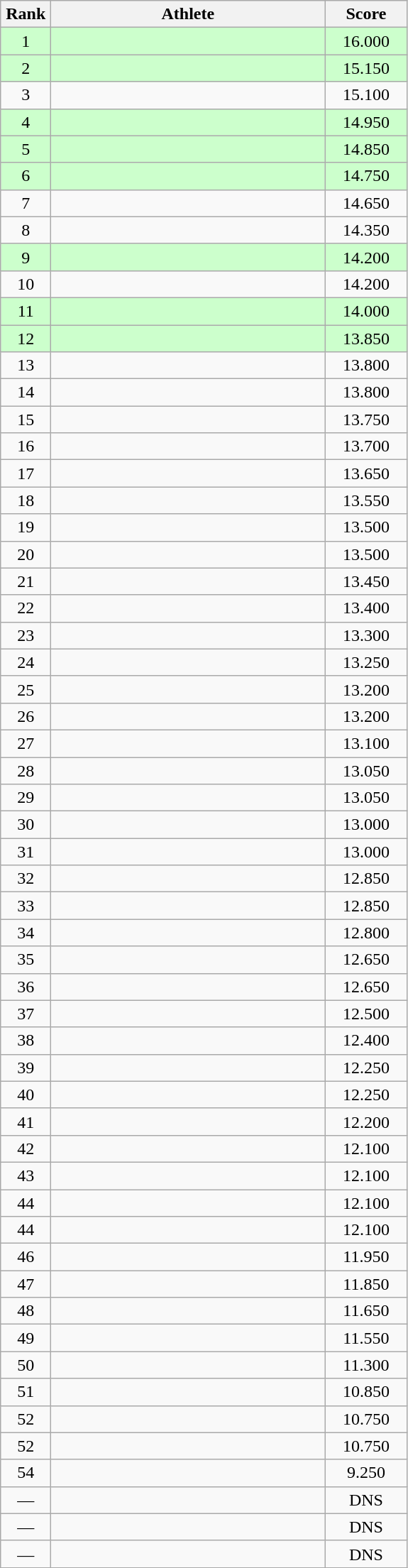<table class=wikitable style="text-align:center">
<tr>
<th width=40>Rank</th>
<th width=250>Athlete</th>
<th width=70>Score</th>
</tr>
<tr bgcolor="ccffcc">
<td>1</td>
<td align=left></td>
<td>16.000</td>
</tr>
<tr bgcolor="ccffcc">
<td>2</td>
<td align=left></td>
<td>15.150</td>
</tr>
<tr>
<td>3</td>
<td align=left></td>
<td>15.100</td>
</tr>
<tr bgcolor="ccffcc">
<td>4 </td>
<td align=left></td>
<td>14.950</td>
</tr>
<tr bgcolor="ccffcc">
<td>5</td>
<td align=left></td>
<td>14.850</td>
</tr>
<tr bgcolor="ccffcc">
<td>6</td>
<td align=left></td>
<td>14.750</td>
</tr>
<tr>
<td>7 </td>
<td align=left></td>
<td>14.650</td>
</tr>
<tr>
<td>8</td>
<td align=left></td>
<td>14.350</td>
</tr>
<tr bgcolor="ccffcc">
<td>9</td>
<td align=left></td>
<td>14.200</td>
</tr>
<tr>
<td>10</td>
<td align=left></td>
<td>14.200</td>
</tr>
<tr bgcolor="ccffcc">
<td>11</td>
<td align=left></td>
<td>14.000</td>
</tr>
<tr bgcolor="ccffcc">
<td>12</td>
<td align=left></td>
<td>13.850</td>
</tr>
<tr>
<td>13</td>
<td align=left></td>
<td>13.800</td>
</tr>
<tr>
<td>14</td>
<td align=left></td>
<td>13.800</td>
</tr>
<tr>
<td>15</td>
<td align=left></td>
<td>13.750</td>
</tr>
<tr>
<td>16</td>
<td align=left></td>
<td>13.700</td>
</tr>
<tr>
<td>17</td>
<td align=left></td>
<td>13.650</td>
</tr>
<tr>
<td>18</td>
<td align=left></td>
<td>13.550</td>
</tr>
<tr>
<td>19</td>
<td align=left></td>
<td>13.500</td>
</tr>
<tr>
<td>20</td>
<td align=left></td>
<td>13.500</td>
</tr>
<tr>
<td>21</td>
<td align=left></td>
<td>13.450</td>
</tr>
<tr>
<td>22</td>
<td align=left></td>
<td>13.400</td>
</tr>
<tr>
<td>23</td>
<td align=left></td>
<td>13.300</td>
</tr>
<tr>
<td>24</td>
<td align=left></td>
<td>13.250</td>
</tr>
<tr>
<td>25</td>
<td align=left></td>
<td>13.200</td>
</tr>
<tr>
<td>26</td>
<td align=left></td>
<td>13.200</td>
</tr>
<tr>
<td>27</td>
<td align=left></td>
<td>13.100</td>
</tr>
<tr>
<td>28</td>
<td align=left></td>
<td>13.050</td>
</tr>
<tr>
<td>29</td>
<td align=left></td>
<td>13.050</td>
</tr>
<tr>
<td>30</td>
<td align=left></td>
<td>13.000</td>
</tr>
<tr>
<td>31</td>
<td align=left></td>
<td>13.000</td>
</tr>
<tr>
<td>32</td>
<td align=left></td>
<td>12.850</td>
</tr>
<tr>
<td>33</td>
<td align=left></td>
<td>12.850</td>
</tr>
<tr>
<td>34</td>
<td align=left></td>
<td>12.800</td>
</tr>
<tr>
<td>35</td>
<td align=left></td>
<td>12.650</td>
</tr>
<tr>
<td>36</td>
<td align=left></td>
<td>12.650</td>
</tr>
<tr>
<td>37</td>
<td align=left></td>
<td>12.500</td>
</tr>
<tr>
<td>38</td>
<td align=left></td>
<td>12.400</td>
</tr>
<tr>
<td>39</td>
<td align=left></td>
<td>12.250</td>
</tr>
<tr>
<td>40</td>
<td align=left></td>
<td>12.250</td>
</tr>
<tr>
<td>41</td>
<td align=left></td>
<td>12.200</td>
</tr>
<tr>
<td>42</td>
<td align=left></td>
<td>12.100</td>
</tr>
<tr>
<td>43</td>
<td align=left></td>
<td>12.100</td>
</tr>
<tr>
<td>44</td>
<td align=left></td>
<td>12.100</td>
</tr>
<tr>
<td>44</td>
<td align=left></td>
<td>12.100</td>
</tr>
<tr>
<td>46</td>
<td align=left></td>
<td>11.950</td>
</tr>
<tr>
<td>47</td>
<td align=left></td>
<td>11.850</td>
</tr>
<tr>
<td>48</td>
<td align=left></td>
<td>11.650</td>
</tr>
<tr>
<td>49</td>
<td align=left></td>
<td>11.550</td>
</tr>
<tr>
<td>50</td>
<td align=left></td>
<td>11.300</td>
</tr>
<tr>
<td>51</td>
<td align=left></td>
<td>10.850</td>
</tr>
<tr>
<td>52</td>
<td align=left></td>
<td>10.750</td>
</tr>
<tr>
<td>52</td>
<td align=left></td>
<td>10.750</td>
</tr>
<tr>
<td>54</td>
<td align=left></td>
<td>9.250</td>
</tr>
<tr>
<td>—</td>
<td align=left></td>
<td>DNS</td>
</tr>
<tr>
<td>—</td>
<td align=left></td>
<td>DNS</td>
</tr>
<tr>
<td>—</td>
<td align=left></td>
<td>DNS</td>
</tr>
</table>
